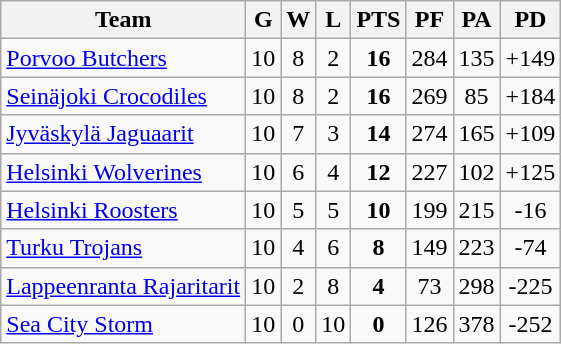<table class="wikitable" border="1">
<tr style="background:#efefef;">
<th>Team</th>
<th>G</th>
<th>W</th>
<th>L</th>
<th>PTS</th>
<th>PF</th>
<th>PA</th>
<th>PD</th>
</tr>
<tr style="text-align:center;">
<td align="left"><a href='#'>Porvoo Butchers</a></td>
<td>10</td>
<td>8</td>
<td>2</td>
<td><strong>16</strong></td>
<td>284</td>
<td>135</td>
<td>+149</td>
</tr>
<tr style="text-align:center;">
<td align="left"><a href='#'>Seinäjoki Crocodiles</a></td>
<td>10</td>
<td>8</td>
<td>2</td>
<td><strong>16</strong></td>
<td>269</td>
<td>85</td>
<td>+184</td>
</tr>
<tr style="text-align:center;">
<td align="left"><a href='#'>Jyväskylä Jaguaarit</a></td>
<td>10</td>
<td>7</td>
<td>3</td>
<td><strong>14</strong></td>
<td>274</td>
<td>165</td>
<td>+109</td>
</tr>
<tr style="text-align:center;">
<td align="left"><a href='#'>Helsinki Wolverines</a></td>
<td>10</td>
<td>6</td>
<td>4</td>
<td><strong>12</strong></td>
<td>227</td>
<td>102</td>
<td>+125</td>
</tr>
<tr style="text-align:center;">
<td align="left"><a href='#'>Helsinki Roosters</a></td>
<td>10</td>
<td>5</td>
<td>5</td>
<td><strong>10</strong></td>
<td>199</td>
<td>215</td>
<td>-16</td>
</tr>
<tr style="text-align:center;">
<td align="left"><a href='#'>Turku Trojans</a></td>
<td>10</td>
<td>4</td>
<td>6</td>
<td><strong>8</strong></td>
<td>149</td>
<td>223</td>
<td>-74</td>
</tr>
<tr style="text-align:center;">
<td align="left"><a href='#'>Lappeenranta Rajaritarit</a></td>
<td>10</td>
<td>2</td>
<td>8</td>
<td><strong>4</strong></td>
<td>73</td>
<td>298</td>
<td>-225</td>
</tr>
<tr style="text-align:center;">
<td align="left"><a href='#'>Sea City Storm</a></td>
<td>10</td>
<td>0</td>
<td>10</td>
<td><strong>0</strong></td>
<td>126</td>
<td>378</td>
<td>-252</td>
</tr>
</table>
